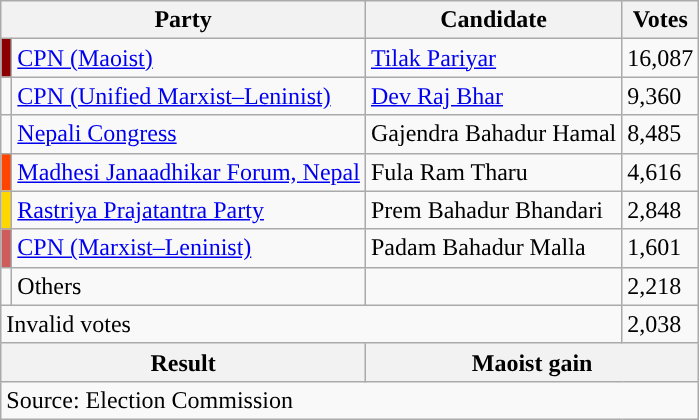<table class="wikitable">
<tr>
<th colspan="2">Party</th>
<th>Candidate</th>
<th>Votes</th>
</tr>
<tr>
<td style="background-color:darkred"></td>
<td><a href='#'>CPN (Maoist)</a></td>
<td><a href='#'>Tilak Pariyar</a></td>
<td>16,087</td>
</tr>
<tr>
<td style="background-color:"></td>
<td><a href='#'>CPN (Unified Marxist–Leninist)</a></td>
<td><a href='#'>Dev Raj Bhar</a></td>
<td>9,360</td>
</tr>
<tr>
<td style="background-color:"></td>
<td><a href='#'>Nepali Congress</a></td>
<td>Gajendra Bahadur Hamal</td>
<td>8,485</td>
</tr>
<tr>
<td style="background-color:orangered"></td>
<td><a href='#'>Madhesi Janaadhikar Forum, Nepal</a></td>
<td>Fula Ram Tharu</td>
<td>4,616</td>
</tr>
<tr>
<td style="background-color:gold"></td>
<td><a href='#'>Rastriya Prajatantra Party</a></td>
<td>Prem Bahadur Bhandari</td>
<td>2,848</td>
</tr>
<tr>
<td style="background-color:indianred"></td>
<td><a href='#'>CPN (Marxist–Leninist)</a></td>
<td>Padam Bahadur Malla</td>
<td>1,601</td>
</tr>
<tr>
<td></td>
<td>Others</td>
<td></td>
<td>2,218</td>
</tr>
<tr>
<td colspan="3">Invalid votes</td>
<td>2,038</td>
</tr>
<tr>
<th colspan="2">Result</th>
<th colspan="2">Maoist gain</th>
</tr>
<tr>
<td colspan="4">Source: Election Commission</td>
</tr>
</table>
